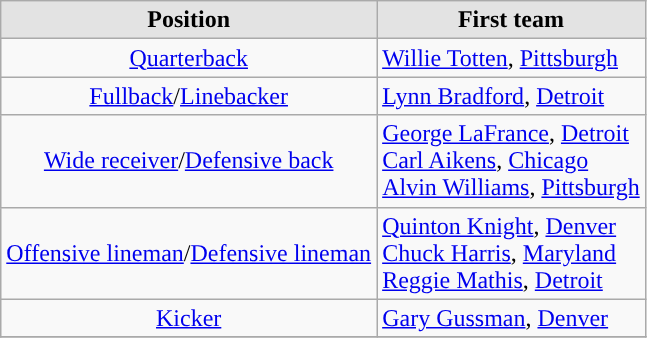<table class="wikitable">
<tr>
<th style="background:#e3e3e3;">Position</th>
<th style="background:#e3e3e3;">First team</th>
</tr>
<tr>
<td align=center><a href='#'>Quarterback</a></td>
<td><a href='#'>Willie Totten</a>, <a href='#'>Pittsburgh</a></td>
</tr>
<tr>
<td align=center><a href='#'>Fullback</a>/<a href='#'>Linebacker</a></td>
<td><a href='#'>Lynn Bradford</a>, <a href='#'>Detroit</a></td>
</tr>
<tr>
<td align=center><a href='#'>Wide receiver</a>/<a href='#'>Defensive back</a></td>
<td><a href='#'>George LaFrance</a>, <a href='#'>Detroit</a><br><a href='#'>Carl Aikens</a>, <a href='#'>Chicago</a><br><a href='#'>Alvin Williams</a>, <a href='#'>Pittsburgh</a></td>
</tr>
<tr>
<td align=center><a href='#'>Offensive lineman</a>/<a href='#'>Defensive lineman</a></td>
<td><a href='#'>Quinton Knight</a>, <a href='#'>Denver</a><br><a href='#'>Chuck Harris</a>, <a href='#'>Maryland</a><br><a href='#'>Reggie Mathis</a>, <a href='#'>Detroit</a></td>
</tr>
<tr>
<td align=center><a href='#'>Kicker</a></td>
<td><a href='#'>Gary Gussman</a>, <a href='#'>Denver</a></td>
</tr>
<tr>
</tr>
</table>
